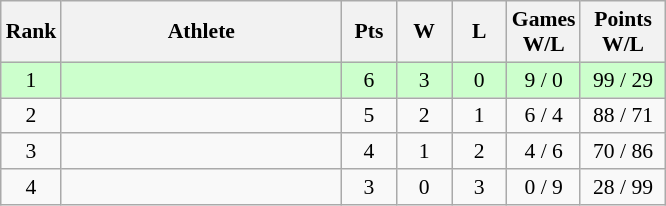<table class="wikitable" style="text-align: center; font-size:90% ">
<tr>
<th width="20">Rank</th>
<th width="180">Athlete</th>
<th width="30">Pts</th>
<th width="30">W</th>
<th width="30">L</th>
<th width="40">Games<br>W/L</th>
<th width="50">Points<br>W/L</th>
</tr>
<tr bgcolor=#ccffcc>
<td>1</td>
<td align=left></td>
<td>6</td>
<td>3</td>
<td>0</td>
<td>9 / 0</td>
<td>99 / 29</td>
</tr>
<tr>
<td>2</td>
<td align=left></td>
<td>5</td>
<td>2</td>
<td>1</td>
<td>6 / 4</td>
<td>88 / 71</td>
</tr>
<tr>
<td>3</td>
<td align=left></td>
<td>4</td>
<td>1</td>
<td>2</td>
<td>4 / 6</td>
<td>70 / 86</td>
</tr>
<tr>
<td>4</td>
<td align=left></td>
<td>3</td>
<td>0</td>
<td>3</td>
<td>0 / 9</td>
<td>28 / 99</td>
</tr>
</table>
